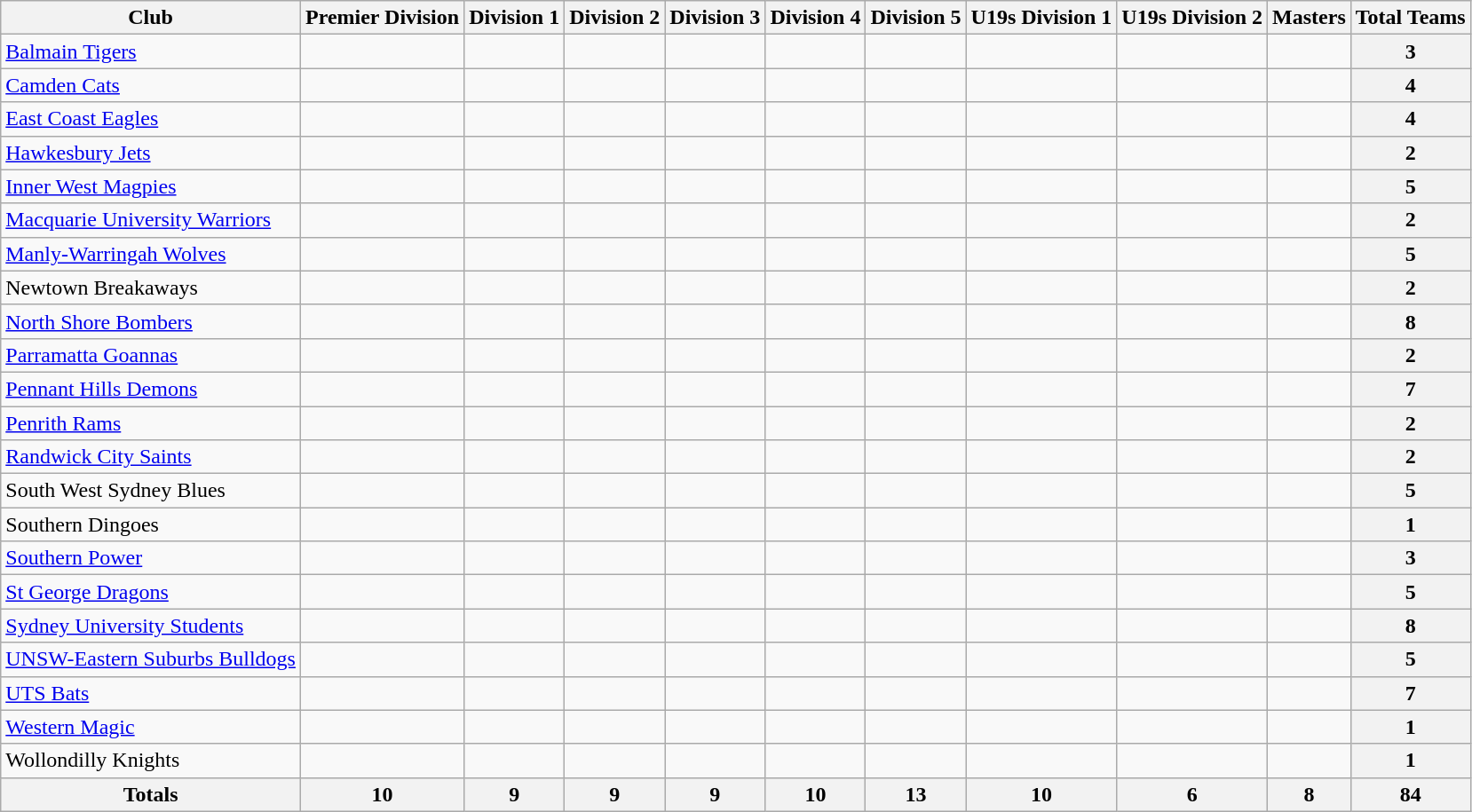<table class="wikitable sortable">
<tr>
<th>Club</th>
<th>Premier Division</th>
<th>Division 1</th>
<th>Division 2</th>
<th>Division 3</th>
<th>Division 4</th>
<th>Division 5</th>
<th>U19s Division 1</th>
<th>U19s Division 2</th>
<th>Masters</th>
<th>Total Teams</th>
</tr>
<tr>
<td><a href='#'>Balmain Tigers</a></td>
<td></td>
<td></td>
<td></td>
<td></td>
<td></td>
<td></td>
<td></td>
<td></td>
<td></td>
<th>3</th>
</tr>
<tr>
<td><a href='#'>Camden Cats</a></td>
<td></td>
<td></td>
<td></td>
<td></td>
<td></td>
<td></td>
<td></td>
<td></td>
<td></td>
<th>4</th>
</tr>
<tr>
<td><a href='#'>East Coast Eagles</a></td>
<td></td>
<td></td>
<td></td>
<td></td>
<td></td>
<td></td>
<td></td>
<td></td>
<td></td>
<th>4</th>
</tr>
<tr>
<td><a href='#'>Hawkesbury Jets</a></td>
<td></td>
<td></td>
<td></td>
<td></td>
<td></td>
<td></td>
<td></td>
<td></td>
<td></td>
<th>2</th>
</tr>
<tr>
<td><a href='#'>Inner West Magpies</a></td>
<td></td>
<td></td>
<td></td>
<td></td>
<td></td>
<td></td>
<td></td>
<td></td>
<td></td>
<th>5</th>
</tr>
<tr>
<td><a href='#'>Macquarie University Warriors</a></td>
<td></td>
<td></td>
<td></td>
<td></td>
<td></td>
<td></td>
<td></td>
<td></td>
<td></td>
<th>2</th>
</tr>
<tr>
<td><a href='#'>Manly-Warringah Wolves</a></td>
<td></td>
<td></td>
<td></td>
<td></td>
<td></td>
<td></td>
<td></td>
<td></td>
<td></td>
<th>5</th>
</tr>
<tr>
<td>Newtown Breakaways</td>
<td></td>
<td></td>
<td></td>
<td></td>
<td></td>
<td></td>
<td></td>
<td></td>
<td></td>
<th>2</th>
</tr>
<tr>
<td><a href='#'>North Shore Bombers</a></td>
<td></td>
<td></td>
<td></td>
<td></td>
<td></td>
<td></td>
<td></td>
<td></td>
<td></td>
<th>8</th>
</tr>
<tr>
<td><a href='#'>Parramatta Goannas</a></td>
<td></td>
<td></td>
<td></td>
<td></td>
<td></td>
<td></td>
<td></td>
<td></td>
<td></td>
<th>2</th>
</tr>
<tr>
<td><a href='#'>Pennant Hills Demons</a></td>
<td></td>
<td></td>
<td></td>
<td></td>
<td></td>
<td></td>
<td></td>
<td></td>
<td></td>
<th>7</th>
</tr>
<tr>
<td><a href='#'>Penrith Rams</a></td>
<td></td>
<td></td>
<td></td>
<td></td>
<td></td>
<td></td>
<td></td>
<td></td>
<td></td>
<th>2</th>
</tr>
<tr>
<td><a href='#'>Randwick City Saints</a></td>
<td></td>
<td></td>
<td></td>
<td></td>
<td></td>
<td></td>
<td></td>
<td></td>
<td></td>
<th>2</th>
</tr>
<tr>
<td>South West Sydney Blues</td>
<td></td>
<td></td>
<td></td>
<td></td>
<td></td>
<td></td>
<td></td>
<td></td>
<td></td>
<th>5</th>
</tr>
<tr>
<td>Southern Dingoes</td>
<td></td>
<td></td>
<td></td>
<td></td>
<td></td>
<td></td>
<td></td>
<td></td>
<td></td>
<th>1</th>
</tr>
<tr>
<td><a href='#'>Southern Power</a></td>
<td></td>
<td></td>
<td></td>
<td></td>
<td></td>
<td></td>
<td></td>
<td></td>
<td></td>
<th>3</th>
</tr>
<tr>
<td><a href='#'>St George Dragons</a></td>
<td></td>
<td></td>
<td></td>
<td></td>
<td></td>
<td></td>
<td></td>
<td></td>
<td></td>
<th>5</th>
</tr>
<tr>
<td><a href='#'>Sydney University Students</a></td>
<td></td>
<td></td>
<td></td>
<td></td>
<td></td>
<td></td>
<td></td>
<td></td>
<td></td>
<th>8</th>
</tr>
<tr>
<td><a href='#'>UNSW-Eastern Suburbs Bulldogs</a></td>
<td></td>
<td></td>
<td></td>
<td></td>
<td></td>
<td></td>
<td></td>
<td></td>
<td></td>
<th>5</th>
</tr>
<tr>
<td><a href='#'>UTS Bats</a></td>
<td></td>
<td></td>
<td></td>
<td></td>
<td></td>
<td></td>
<td></td>
<td></td>
<td></td>
<th>7</th>
</tr>
<tr>
<td><a href='#'>Western Magic</a></td>
<td></td>
<td></td>
<td></td>
<td></td>
<td></td>
<td></td>
<td></td>
<td></td>
<td></td>
<th>1</th>
</tr>
<tr>
<td>Wollondilly Knights</td>
<td></td>
<td></td>
<td></td>
<td></td>
<td></td>
<td></td>
<td></td>
<td></td>
<td></td>
<th>1</th>
</tr>
<tr>
<th>Totals</th>
<th>10</th>
<th>9</th>
<th>9</th>
<th>9</th>
<th>10</th>
<th>13</th>
<th>10</th>
<th>6</th>
<th>8</th>
<th>84</th>
</tr>
</table>
